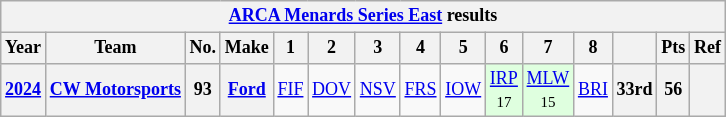<table class="wikitable" style="text-align:center; font-size:75%">
<tr>
<th colspan=15><a href='#'>ARCA Menards Series East</a> results</th>
</tr>
<tr>
<th>Year</th>
<th>Team</th>
<th>No.</th>
<th>Make</th>
<th>1</th>
<th>2</th>
<th>3</th>
<th>4</th>
<th>5</th>
<th>6</th>
<th>7</th>
<th>8</th>
<th></th>
<th>Pts</th>
<th>Ref</th>
</tr>
<tr>
<th><a href='#'>2024</a></th>
<th><a href='#'>CW Motorsports</a></th>
<th>93</th>
<th><a href='#'>Ford</a></th>
<td><a href='#'>FIF</a></td>
<td><a href='#'>DOV</a></td>
<td><a href='#'>NSV</a></td>
<td><a href='#'>FRS</a></td>
<td><a href='#'>IOW</a></td>
<td style="background:#DFFFDF;"><a href='#'>IRP</a><br><small>17</small></td>
<td style="background:#DFFFDF;"><a href='#'>MLW</a><br><small>15</small></td>
<td><a href='#'>BRI</a></td>
<th>33rd</th>
<th>56</th>
<th></th>
</tr>
</table>
